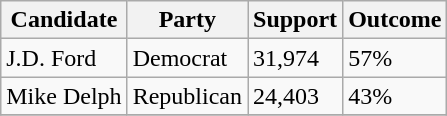<table class="wikitable">
<tr>
<th>Candidate</th>
<th>Party</th>
<th>Support</th>
<th>Outcome</th>
</tr>
<tr>
<td>J.D. Ford</td>
<td>Democrat</td>
<td>31,974</td>
<td>57%</td>
</tr>
<tr>
<td>Mike Delph</td>
<td>Republican</td>
<td>24,403</td>
<td>43%</td>
</tr>
<tr>
</tr>
</table>
